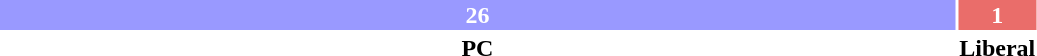<table style="width:55%; text-align:center;">
<tr style="color:white;">
<td style="background:#9999FF; width:96.29%;"><strong>26</strong></td>
<td style="background:#EA6D6A; width:3.71%;"><strong>1</strong></td>
</tr>
<tr>
<td><span><strong>PC</strong></span></td>
<td><span><strong>Liberal</strong></span></td>
</tr>
</table>
